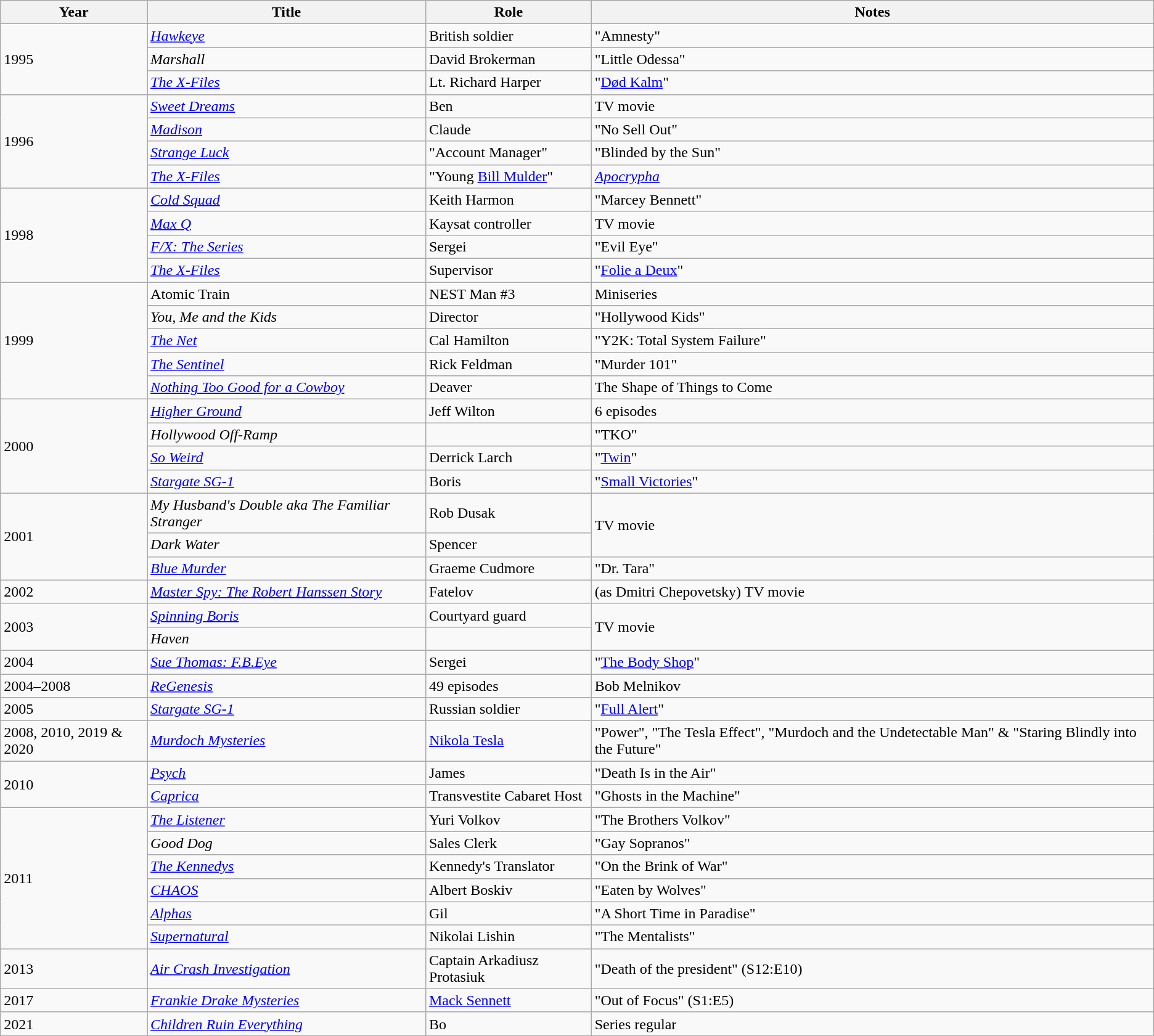<table class="wikitable sortable">
<tr>
<th>Year</th>
<th>Title</th>
<th>Role</th>
<th class="unsortable">Notes</th>
</tr>
<tr>
<td rowspan=3>1995</td>
<td><em><a href='#'>Hawkeye</a></em></td>
<td>British soldier</td>
<td>"Amnesty"</td>
</tr>
<tr>
<td><em>Marshall</em></td>
<td>David Brokerman</td>
<td>"Little Odessa"</td>
</tr>
<tr>
<td data-sort-value="X-Files, The"><em><a href='#'>The X-Files</a></em></td>
<td>Lt. Richard Harper</td>
<td>"<a href='#'>Død Kalm</a>"</td>
</tr>
<tr>
<td rowspan=4>1996</td>
<td><em><a href='#'>Sweet Dreams</a></em></td>
<td>Ben</td>
<td>TV movie</td>
</tr>
<tr>
<td><em><a href='#'>Madison</a></em></td>
<td>Claude</td>
<td>"No Sell Out"</td>
</tr>
<tr>
<td><em><a href='#'>Strange Luck</a></em></td>
<td>"Account Manager"</td>
<td>"Blinded by the Sun"</td>
</tr>
<tr>
<td data-sort-value="X-Files, The"><em><a href='#'>The X-Files</a></em></td>
<td>"Young <a href='#'>Bill Mulder</a>"</td>
<td><em><a href='#'>Apocrypha</a></em></td>
</tr>
<tr>
<td rowspan=4>1998</td>
<td><em><a href='#'>Cold Squad</a></em></td>
<td>Keith Harmon</td>
<td>"Marcey Bennett"</td>
</tr>
<tr>
<td><em><a href='#'>Max Q</a></em></td>
<td>Kaysat controller</td>
<td>TV movie</td>
</tr>
<tr>
<td><em><a href='#'>F/X: The Series</a></em></td>
<td>Sergei</td>
<td>"Evil Eye"</td>
</tr>
<tr>
<td data-sort-value="X-Files, The"><em><a href='#'>The X-Files</a></em></td>
<td>Supervisor</td>
<td>"<a href='#'>Folie a Deux</a>"</td>
</tr>
<tr>
<td rowspan=5>1999</td>
<td>Atomic Train</td>
<td>NEST Man #3</td>
<td>Miniseries</td>
</tr>
<tr>
<td><em>You, Me and the Kids</em></td>
<td>Director</td>
<td>"Hollywood Kids"</td>
</tr>
<tr>
<td data-sort-value="Net, The"><em><a href='#'>The Net</a></em></td>
<td>Cal Hamilton</td>
<td>"Y2K: Total System Failure"</td>
</tr>
<tr>
<td data-sort-value="Sentinel, The"><em><a href='#'>The Sentinel</a></em></td>
<td>Rick Feldman</td>
<td>"Murder 101"</td>
</tr>
<tr>
<td><em><a href='#'>Nothing Too Good for a Cowboy</a></em></td>
<td>Deaver</td>
<td>The Shape of Things to Come</td>
</tr>
<tr>
<td rowspan=4>2000</td>
<td><em><a href='#'>Higher Ground</a></em></td>
<td>Jeff Wilton</td>
<td>6 episodes</td>
</tr>
<tr>
<td><em>Hollywood Off-Ramp</em></td>
<td></td>
<td>"TKO"</td>
</tr>
<tr>
<td><em><a href='#'>So Weird</a></em></td>
<td>Derrick Larch</td>
<td>"<a href='#'>Twin</a>"</td>
</tr>
<tr>
<td><em><a href='#'>Stargate SG-1</a></em></td>
<td>Boris</td>
<td>"<a href='#'>Small Victories</a>"</td>
</tr>
<tr>
<td rowspan=3>2001</td>
<td><em>My Husband's Double aka The Familiar Stranger</em></td>
<td>Rob Dusak</td>
<td rowspan=2>TV movie</td>
</tr>
<tr>
<td><em>Dark Water</em></td>
<td>Spencer</td>
</tr>
<tr>
<td><em><a href='#'>Blue Murder</a></em></td>
<td>Graeme Cudmore</td>
<td>"Dr. Tara"</td>
</tr>
<tr>
<td>2002</td>
<td><em><a href='#'>Master Spy: The Robert Hanssen Story</a></em></td>
<td>Fatelov</td>
<td>(as Dmitri Chepovetsky) TV movie</td>
</tr>
<tr>
<td rowspan=2>2003</td>
<td><em><a href='#'>Spinning Boris</a></em></td>
<td>Courtyard guard</td>
<td rowspan=2>TV movie</td>
</tr>
<tr>
<td><em>Haven</em></td>
<td></td>
</tr>
<tr>
<td>2004</td>
<td><em><a href='#'>Sue Thomas: F.B.Eye</a></em></td>
<td>Sergei</td>
<td>"<a href='#'>The Body Shop</a>"</td>
</tr>
<tr>
<td>2004–2008</td>
<td><em><a href='#'>ReGenesis</a></em></td>
<td>49 episodes</td>
<td>Bob Melnikov</td>
</tr>
<tr>
<td>2005</td>
<td><em><a href='#'>Stargate SG-1</a></em></td>
<td>Russian soldier</td>
<td>"<a href='#'>Full Alert</a>"</td>
</tr>
<tr>
<td>2008, 2010, 2019 & 2020</td>
<td><em><a href='#'>Murdoch Mysteries</a></em></td>
<td><a href='#'>Nikola Tesla</a></td>
<td>"Power",  "The Tesla Effect", "Murdoch and the Undetectable Man" & "Staring Blindly into the Future"</td>
</tr>
<tr>
<td rowspan=2>2010</td>
<td><em><a href='#'>Psych</a></em></td>
<td>James</td>
<td>"Death Is in the Air"</td>
</tr>
<tr>
<td><em><a href='#'>Caprica</a></em></td>
<td>Transvestite Cabaret Host</td>
<td>"Ghosts in the Machine"</td>
</tr>
<tr>
</tr>
<tr>
<td rowspan=6>2011</td>
<td data-sort-value="Listener, The"><em><a href='#'>The Listener</a></em></td>
<td>Yuri Volkov</td>
<td>"The Brothers Volkov"</td>
</tr>
<tr>
<td><em>Good Dog</em></td>
<td>Sales Clerk</td>
<td>"Gay Sopranos"</td>
</tr>
<tr>
<td data-sort-value="Kennedys, The"><em><a href='#'>The Kennedys</a></em></td>
<td>Kennedy's Translator</td>
<td>"On the Brink of War"</td>
</tr>
<tr>
<td><em><a href='#'>CHAOS</a></em></td>
<td>Albert Boskiv</td>
<td>"Eaten by Wolves"</td>
</tr>
<tr>
<td><em><a href='#'>Alphas</a></em></td>
<td>Gil</td>
<td>"A Short Time in Paradise"</td>
</tr>
<tr>
<td><em><a href='#'>Supernatural</a></em></td>
<td>Nikolai Lishin</td>
<td>"The Mentalists"</td>
</tr>
<tr>
<td>2013</td>
<td><em><a href='#'>Air Crash Investigation</a></em></td>
<td>Captain Arkadiusz Protasiuk</td>
<td>"Death of the president" (S12:E10)</td>
</tr>
<tr>
<td>2017</td>
<td><em><a href='#'>Frankie Drake Mysteries</a></em></td>
<td><a href='#'>Mack Sennett</a></td>
<td>"Out of Focus" (S1:E5)</td>
</tr>
<tr>
<td>2021</td>
<td><em><a href='#'>Children Ruin Everything</a></em></td>
<td>Bo</td>
<td>Series regular</td>
</tr>
</table>
